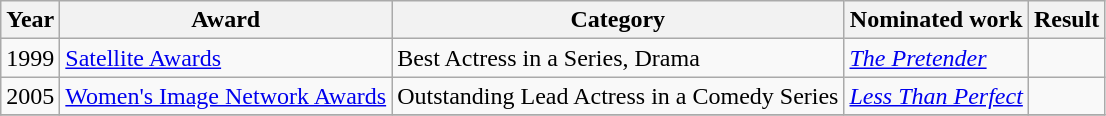<table class="wikitable">
<tr>
<th>Year</th>
<th>Award</th>
<th>Category</th>
<th>Nominated work</th>
<th>Result</th>
</tr>
<tr>
<td>1999</td>
<td><a href='#'>Satellite Awards</a></td>
<td>Best Actress in a Series, Drama</td>
<td><em><a href='#'>The Pretender</a></em></td>
<td></td>
</tr>
<tr>
<td>2005</td>
<td><a href='#'>Women's Image Network Awards</a></td>
<td>Outstanding Lead Actress in a Comedy Series</td>
<td><em><a href='#'>Less Than Perfect</a></em></td>
<td></td>
</tr>
<tr>
</tr>
</table>
